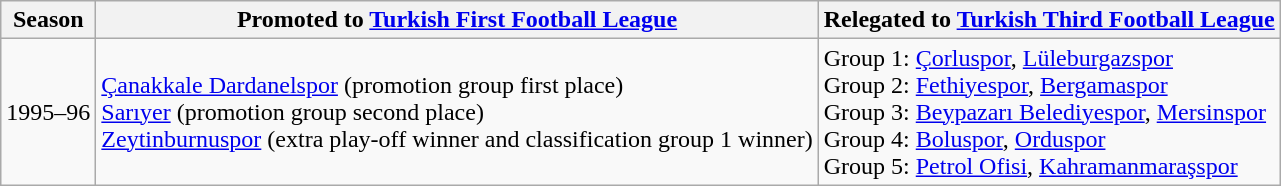<table class="wikitable">
<tr>
<th>Season</th>
<th>Promoted to <a href='#'>Turkish First Football League</a></th>
<th>Relegated to <a href='#'>Turkish Third Football League</a></th>
</tr>
<tr>
<td>1995–96</td>
<td><a href='#'>Çanakkale Dardanelspor</a> (promotion group first place)<br><a href='#'>Sarıyer</a> (promotion group second place)<br><a href='#'>Zeytinburnuspor</a> (extra play-off winner and classification group 1 winner)</td>
<td>Group 1: <a href='#'>Çorluspor</a>, <a href='#'>Lüleburgazspor</a><br>Group 2: <a href='#'>Fethiyespor</a>, <a href='#'>Bergamaspor</a><br>Group 3: <a href='#'>Beypazarı Belediyespor</a>, <a href='#'>Mersinspor</a><br>Group 4: <a href='#'>Boluspor</a>, <a href='#'>Orduspor</a><br>Group 5: <a href='#'>Petrol Ofisi</a>, <a href='#'>Kahramanmaraşspor</a></td>
</tr>
</table>
